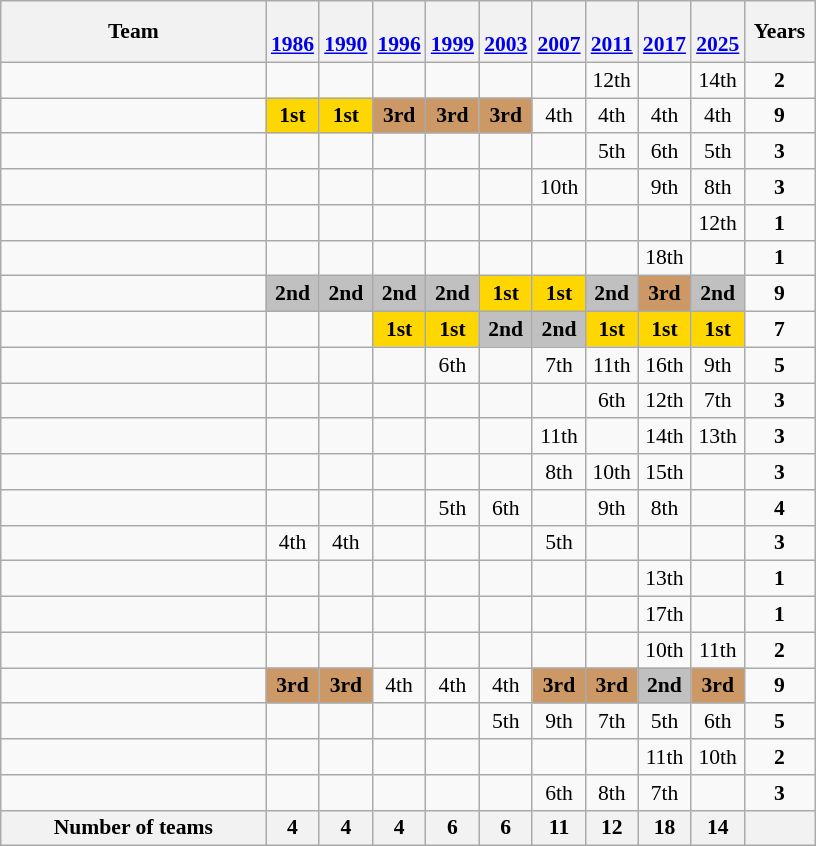<table class="wikitable" style="text-align:center; font-size:90%">
<tr>
<th width=170>Team</th>
<th width=25><br><a href='#'>1986</a></th>
<th width=25><br><a href='#'>1990</a></th>
<th width=25><br><a href='#'>1996</a></th>
<th width=25><br><a href='#'>1999</a></th>
<th width=25><br><a href='#'>2003</a></th>
<th width=25><br><a href='#'>2007</a></th>
<th width=25><br><a href='#'>2011</a></th>
<th width=25><br><a href='#'>2017</a></th>
<th width=25><br><a href='#'>2025</a></th>
<th width=40>Years</th>
</tr>
<tr>
<td align=left></td>
<td></td>
<td></td>
<td></td>
<td></td>
<td></td>
<td></td>
<td>12th</td>
<td></td>
<td>14th</td>
<td><strong>2</strong></td>
</tr>
<tr>
<td align=left></td>
<td bgcolor=gold><strong>1st</strong></td>
<td bgcolor=gold><strong>1st</strong></td>
<td bgcolor=cc9966><strong>3rd</strong></td>
<td bgcolor=cc9966><strong>3rd</strong></td>
<td bgcolor=cc9966><strong>3rd</strong></td>
<td>4th</td>
<td>4th</td>
<td>4th</td>
<td>4th</td>
<td><strong>9</strong></td>
</tr>
<tr>
<td align=left></td>
<td></td>
<td></td>
<td></td>
<td></td>
<td></td>
<td></td>
<td>5th</td>
<td>6th</td>
<td>5th</td>
<td><strong>3</strong></td>
</tr>
<tr>
<td align=left></td>
<td></td>
<td></td>
<td></td>
<td></td>
<td></td>
<td>10th</td>
<td></td>
<td>9th</td>
<td>8th</td>
<td><strong>3</strong></td>
</tr>
<tr>
<td align=left></td>
<td></td>
<td></td>
<td></td>
<td></td>
<td></td>
<td></td>
<td></td>
<td></td>
<td>12th</td>
<td><strong>1</strong></td>
</tr>
<tr>
<td align=left></td>
<td></td>
<td></td>
<td></td>
<td></td>
<td></td>
<td></td>
<td></td>
<td>18th</td>
<td></td>
<td><strong>1</strong></td>
</tr>
<tr>
<td align=left></td>
<td bgcolor=silver><strong>2nd</strong></td>
<td bgcolor=silver><strong>2nd</strong></td>
<td bgcolor=silver><strong>2nd</strong></td>
<td bgcolor=silver><strong>2nd</strong></td>
<td bgcolor=gold><strong>1st</strong></td>
<td bgcolor=gold><strong>1st</strong></td>
<td bgcolor=silver><strong>2nd</strong></td>
<td bgcolor=cc9966><strong>3rd</strong></td>
<td bgcolor=silver><strong>2nd</strong></td>
<td><strong>9</strong></td>
</tr>
<tr>
<td align=left></td>
<td></td>
<td></td>
<td bgcolor=gold><strong>1st</strong></td>
<td bgcolor=gold><strong>1st</strong></td>
<td bgcolor=silver><strong>2nd</strong></td>
<td bgcolor=silver><strong>2nd</strong></td>
<td bgcolor=gold><strong>1st</strong></td>
<td bgcolor=gold><strong>1st</strong></td>
<td bgcolor=gold><strong>1st</strong></td>
<td><strong>7</strong></td>
</tr>
<tr>
<td align=left></td>
<td></td>
<td></td>
<td></td>
<td>6th</td>
<td></td>
<td>7th</td>
<td>11th</td>
<td>16th</td>
<td>9th</td>
<td><strong>5</strong></td>
</tr>
<tr>
<td align=left></td>
<td></td>
<td></td>
<td></td>
<td></td>
<td></td>
<td></td>
<td>6th</td>
<td>12th</td>
<td>7th</td>
<td><strong>3</strong></td>
</tr>
<tr>
<td align=left></td>
<td></td>
<td></td>
<td></td>
<td></td>
<td></td>
<td>11th</td>
<td></td>
<td>14th</td>
<td>13th</td>
<td><strong>3</strong></td>
</tr>
<tr>
<td align=left></td>
<td></td>
<td></td>
<td></td>
<td></td>
<td></td>
<td>8th</td>
<td>10th</td>
<td>15th</td>
<td></td>
<td><strong>3</strong></td>
</tr>
<tr>
<td align=left></td>
<td></td>
<td></td>
<td></td>
<td>5th</td>
<td>6th</td>
<td></td>
<td>9th</td>
<td>8th</td>
<td></td>
<td><strong>4</strong></td>
</tr>
<tr>
<td align=left></td>
<td>4th</td>
<td>4th</td>
<td></td>
<td></td>
<td></td>
<td>5th</td>
<td></td>
<td></td>
<td></td>
<td><strong>3</strong></td>
</tr>
<tr>
<td align=left></td>
<td></td>
<td></td>
<td></td>
<td></td>
<td></td>
<td></td>
<td></td>
<td>13th</td>
<td></td>
<td><strong>1</strong></td>
</tr>
<tr>
<td align=left></td>
<td></td>
<td></td>
<td></td>
<td></td>
<td></td>
<td></td>
<td></td>
<td>17th</td>
<td></td>
<td><strong>1</strong></td>
</tr>
<tr>
<td align=left></td>
<td></td>
<td></td>
<td></td>
<td></td>
<td></td>
<td></td>
<td></td>
<td>10th</td>
<td>11th</td>
<td><strong>2</strong></td>
</tr>
<tr>
<td align=left></td>
<td bgcolor=cc9966><strong>3rd</strong></td>
<td bgcolor=cc9966><strong>3rd</strong></td>
<td>4th</td>
<td>4th</td>
<td>4th</td>
<td bgcolor=cc9966><strong>3rd</strong></td>
<td bgcolor=cc9966><strong>3rd</strong></td>
<td bgcolor=silver><strong>2nd</strong></td>
<td bgcolor=cc9966><strong>3rd</strong></td>
<td><strong>9</strong></td>
</tr>
<tr>
<td align=left></td>
<td></td>
<td></td>
<td></td>
<td></td>
<td>5th</td>
<td>9th</td>
<td>7th</td>
<td>5th</td>
<td>6th</td>
<td><strong>5</strong></td>
</tr>
<tr>
<td align=left></td>
<td></td>
<td></td>
<td></td>
<td></td>
<td></td>
<td></td>
<td></td>
<td>11th</td>
<td>10th</td>
<td><strong>2</strong></td>
</tr>
<tr>
<td align=left></td>
<td></td>
<td></td>
<td></td>
<td></td>
<td></td>
<td>6th</td>
<td>8th</td>
<td>7th</td>
<td></td>
<td><strong>3</strong></td>
</tr>
<tr>
<th>Number of teams</th>
<th>4</th>
<th>4</th>
<th>4</th>
<th>6</th>
<th>6</th>
<th>11</th>
<th>12</th>
<th>18</th>
<th>14</th>
<th></th>
</tr>
</table>
